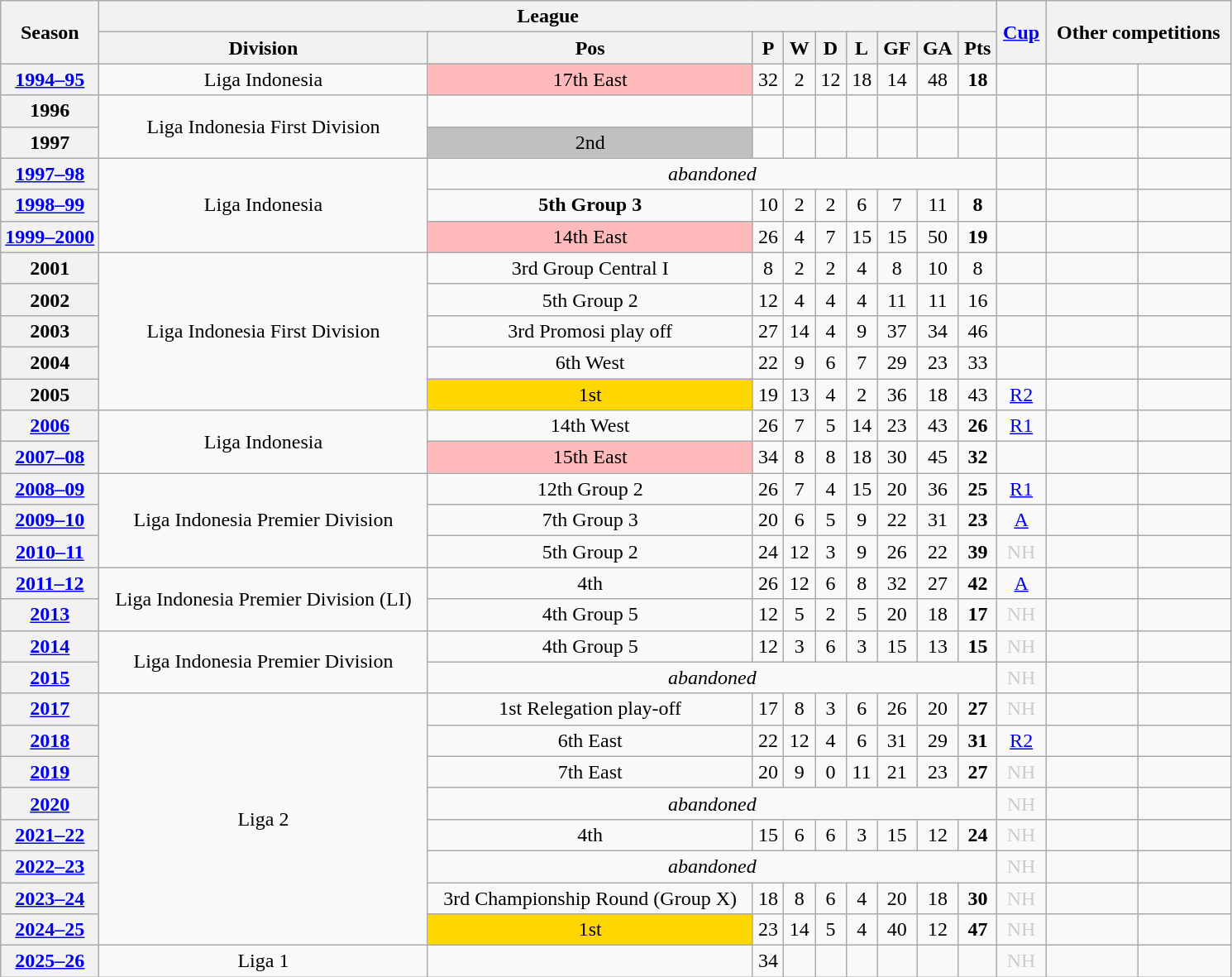<table class="wikitable plainrowheaders" style="text-align: center">
<tr>
<th rowspan=2 width=8% scope=col>Season</th>
<th colspan=9>League</th>
<th rowspan=2><a href='#'>Cup</a></th>
<th rowspan=2 colspan=2>Other competitions</th>
</tr>
<tr>
<th>Division</th>
<th>Pos</th>
<th>P</th>
<th>W</th>
<th>D</th>
<th>L</th>
<th>GF</th>
<th>GA</th>
<th>Pts</th>
</tr>
<tr>
<th><a href='#'>1994–95</a></th>
<td>Liga Indonesia</td>
<td bgcolor=#FFBBBB>17th East</td>
<td>32</td>
<td>2</td>
<td>12</td>
<td>18</td>
<td>14</td>
<td>48</td>
<td><strong>18</strong></td>
<td></td>
<td></td>
<td></td>
</tr>
<tr>
<th>1996</th>
<td rowspan=2>Liga Indonesia First Division</td>
<td></td>
<td></td>
<td></td>
<td></td>
<td></td>
<td></td>
<td></td>
<td></td>
<td></td>
<td></td>
<td></td>
</tr>
<tr>
<th>1997</th>
<td bgcolor="silver">2nd</td>
<td></td>
<td></td>
<td></td>
<td></td>
<td></td>
<td></td>
<td></td>
<td></td>
<td></td>
<td></td>
</tr>
<tr>
<th><a href='#'>1997–98</a></th>
<td rowspan=3>Liga Indonesia</td>
<td colspan=8><em>abandoned</em></td>
<td></td>
<td></td>
<td></td>
</tr>
<tr>
<th><a href='#'>1998–99</a></th>
<td><strong>5th Group 3</strong></td>
<td>10</td>
<td>2</td>
<td>2</td>
<td>6</td>
<td>7</td>
<td>11</td>
<td><strong>8</strong></td>
<td></td>
<td></td>
<td></td>
</tr>
<tr>
<th><a href='#'>1999–2000</a></th>
<td bgcolor=#FFBBBB>14th East</td>
<td>26</td>
<td>4</td>
<td>7</td>
<td>15</td>
<td>15</td>
<td>50</td>
<td><strong>19</strong></td>
<td></td>
<td></td>
<td></td>
</tr>
<tr>
<th>2001</th>
<td rowspan=5>Liga Indonesia First Division</td>
<td>3rd Group Central I</td>
<td>8</td>
<td>2</td>
<td>2</td>
<td>4</td>
<td>8</td>
<td>10</td>
<td>8</td>
<td></td>
<td></td>
<td></td>
</tr>
<tr>
<th>2002</th>
<td>5th Group 2</td>
<td>12</td>
<td>4</td>
<td>4</td>
<td>4</td>
<td>11</td>
<td>11</td>
<td>16</td>
<td></td>
<td></td>
<td></td>
</tr>
<tr>
<th>2003</th>
<td>3rd Promosi play off</td>
<td>27</td>
<td>14</td>
<td>4</td>
<td>9</td>
<td>37</td>
<td>34</td>
<td>46</td>
<td></td>
<td></td>
<td></td>
</tr>
<tr>
<th>2004</th>
<td>6th West</td>
<td>22</td>
<td>9</td>
<td>6</td>
<td>7</td>
<td>29</td>
<td>23</td>
<td>33</td>
<td></td>
<td></td>
<td></td>
</tr>
<tr>
<th>2005</th>
<td bgcolor="gold">1st</td>
<td>19</td>
<td>13</td>
<td>4</td>
<td>2</td>
<td>36</td>
<td>18</td>
<td>43</td>
<td><a href='#'>R2</a></td>
<td></td>
<td></td>
</tr>
<tr>
<th><a href='#'>2006</a></th>
<td rowspan=2>Liga Indonesia</td>
<td>14th West</td>
<td>26</td>
<td>7</td>
<td>5</td>
<td>14</td>
<td>23</td>
<td>43</td>
<td><strong>26</strong></td>
<td><a href='#'>R1</a></td>
<td></td>
<td></td>
</tr>
<tr>
<th><a href='#'>2007–08</a></th>
<td bgcolor=#FFBBBB>15th East</td>
<td>34</td>
<td>8</td>
<td>8</td>
<td>18</td>
<td>30</td>
<td>45</td>
<td><strong>32</strong></td>
<td></td>
<td></td>
<td></td>
</tr>
<tr>
<th><a href='#'>2008–09</a></th>
<td rowspan=3>Liga Indonesia Premier Division</td>
<td>12th Group 2</td>
<td>26</td>
<td>7</td>
<td>4</td>
<td>15</td>
<td>20</td>
<td>36</td>
<td><strong>25</strong></td>
<td><a href='#'>R1</a></td>
<td></td>
<td></td>
</tr>
<tr>
<th><a href='#'>2009–10</a></th>
<td>7th Group 3</td>
<td>20</td>
<td>6</td>
<td>5</td>
<td>9</td>
<td>22</td>
<td>31</td>
<td><strong>23</strong></td>
<td><a href='#'>A</a></td>
<td></td>
<td></td>
</tr>
<tr>
<th><a href='#'>2010–11</a></th>
<td>5th Group 2</td>
<td>24</td>
<td>12</td>
<td>3</td>
<td>9</td>
<td>26</td>
<td>22</td>
<td><strong>39</strong></td>
<td style=color:#ccc>NH</td>
<td></td>
<td></td>
</tr>
<tr>
<th><a href='#'>2011–12</a></th>
<td rowspan=2>Liga Indonesia Premier Division (LI)</td>
<td>4th</td>
<td>26</td>
<td>12</td>
<td>6</td>
<td>8</td>
<td>32</td>
<td>27</td>
<td><strong>42</strong></td>
<td><a href='#'>A</a></td>
<td></td>
<td></td>
</tr>
<tr>
<th><a href='#'>2013</a></th>
<td>4th Group 5</td>
<td>12</td>
<td>5</td>
<td>2</td>
<td>5</td>
<td>20</td>
<td>18</td>
<td><strong>17</strong></td>
<td style=color:#ccc>NH</td>
<td></td>
<td></td>
</tr>
<tr>
<th><a href='#'>2014</a></th>
<td rowspan=2>Liga Indonesia Premier Division</td>
<td>4th Group 5</td>
<td>12</td>
<td>3</td>
<td>6</td>
<td>3</td>
<td>15</td>
<td>13</td>
<td><strong>15</strong></td>
<td style=color:#ccc>NH</td>
<td></td>
<td></td>
</tr>
<tr>
<th><a href='#'>2015</a></th>
<td colspan=8><em>abandoned</em></td>
<td style=color:#ccc>NH</td>
<td></td>
<td></td>
</tr>
<tr>
<th><a href='#'>2017</a></th>
<td rowspan=8>Liga 2</td>
<td>1st Relegation play-off</td>
<td>17</td>
<td>8</td>
<td>3</td>
<td>6</td>
<td>26</td>
<td>20</td>
<td><strong>27</strong></td>
<td style=color:#ccc>NH</td>
<td></td>
<td></td>
</tr>
<tr>
<th><a href='#'>2018</a></th>
<td>6th East</td>
<td>22</td>
<td>12</td>
<td>4</td>
<td>6</td>
<td>31</td>
<td>29</td>
<td><strong>31</strong></td>
<td><a href='#'>R2</a></td>
<td></td>
<td></td>
</tr>
<tr>
<th><a href='#'>2019</a></th>
<td>7th East</td>
<td>20</td>
<td>9</td>
<td>0</td>
<td>11</td>
<td>21</td>
<td>23</td>
<td><strong>27</strong></td>
<td style=color:#ccc>NH</td>
<td></td>
<td></td>
</tr>
<tr>
<th><a href='#'>2020</a></th>
<td colspan=8><em>abandoned</em></td>
<td style=color:#ccc>NH</td>
<td></td>
<td></td>
</tr>
<tr>
<th><a href='#'>2021–22</a></th>
<td>4th</td>
<td>15</td>
<td>6</td>
<td>6</td>
<td>3</td>
<td>15</td>
<td>12</td>
<td><strong>24</strong></td>
<td style=color:#ccc>NH</td>
<td></td>
<td></td>
</tr>
<tr>
<th><a href='#'>2022–23</a></th>
<td colspan=8><em>abandoned</em></td>
<td style=color:#ccc>NH</td>
<td></td>
<td></td>
</tr>
<tr>
<th><a href='#'>2023–24</a></th>
<td>3rd Championship Round (Group X)</td>
<td>18</td>
<td>8</td>
<td>6</td>
<td>4</td>
<td>20</td>
<td>18</td>
<td><strong>30</strong></td>
<td style=color:#ccc>NH</td>
<td></td>
<td></td>
</tr>
<tr>
<th><a href='#'>2024–25</a></th>
<td bgcolor="gold">1st</td>
<td>23</td>
<td>14</td>
<td>5</td>
<td>4</td>
<td>40</td>
<td>12</td>
<td><strong>47</strong></td>
<td style=color:#ccc>NH</td>
<td></td>
<td></td>
</tr>
<tr>
<th><a href='#'>2025–26</a></th>
<td>Liga 1</td>
<td></td>
<td>34</td>
<td></td>
<td></td>
<td></td>
<td></td>
<td></td>
<td></td>
<td style=color:#ccc>NH</td>
<td></td>
<td></td>
</tr>
</table>
